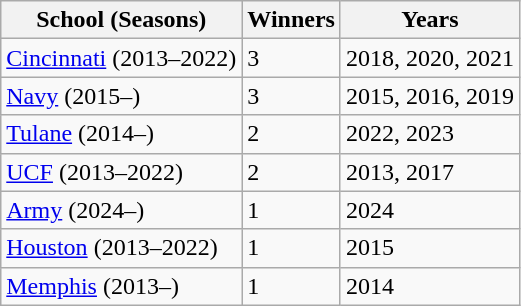<table class=wikitable>
<tr>
<th>School (Seasons)</th>
<th>Winners</th>
<th>Years</th>
</tr>
<tr>
<td><a href='#'>Cincinnati</a> (2013–2022)</td>
<td>3</td>
<td>2018, 2020, 2021</td>
</tr>
<tr>
<td><a href='#'>Navy</a> (2015–)</td>
<td>3</td>
<td>2015, 2016, 2019</td>
</tr>
<tr>
<td><a href='#'>Tulane</a> (2014–)</td>
<td>2</td>
<td>2022, 2023</td>
</tr>
<tr>
<td><a href='#'>UCF</a> (2013–2022)</td>
<td>2</td>
<td>2013, 2017</td>
</tr>
<tr>
<td><a href='#'>Army</a> (2024–)</td>
<td>1</td>
<td>2024</td>
</tr>
<tr>
<td><a href='#'>Houston</a> (2013–2022)</td>
<td>1</td>
<td>2015</td>
</tr>
<tr>
<td><a href='#'>Memphis</a> (2013–)</td>
<td>1</td>
<td>2014</td>
</tr>
</table>
